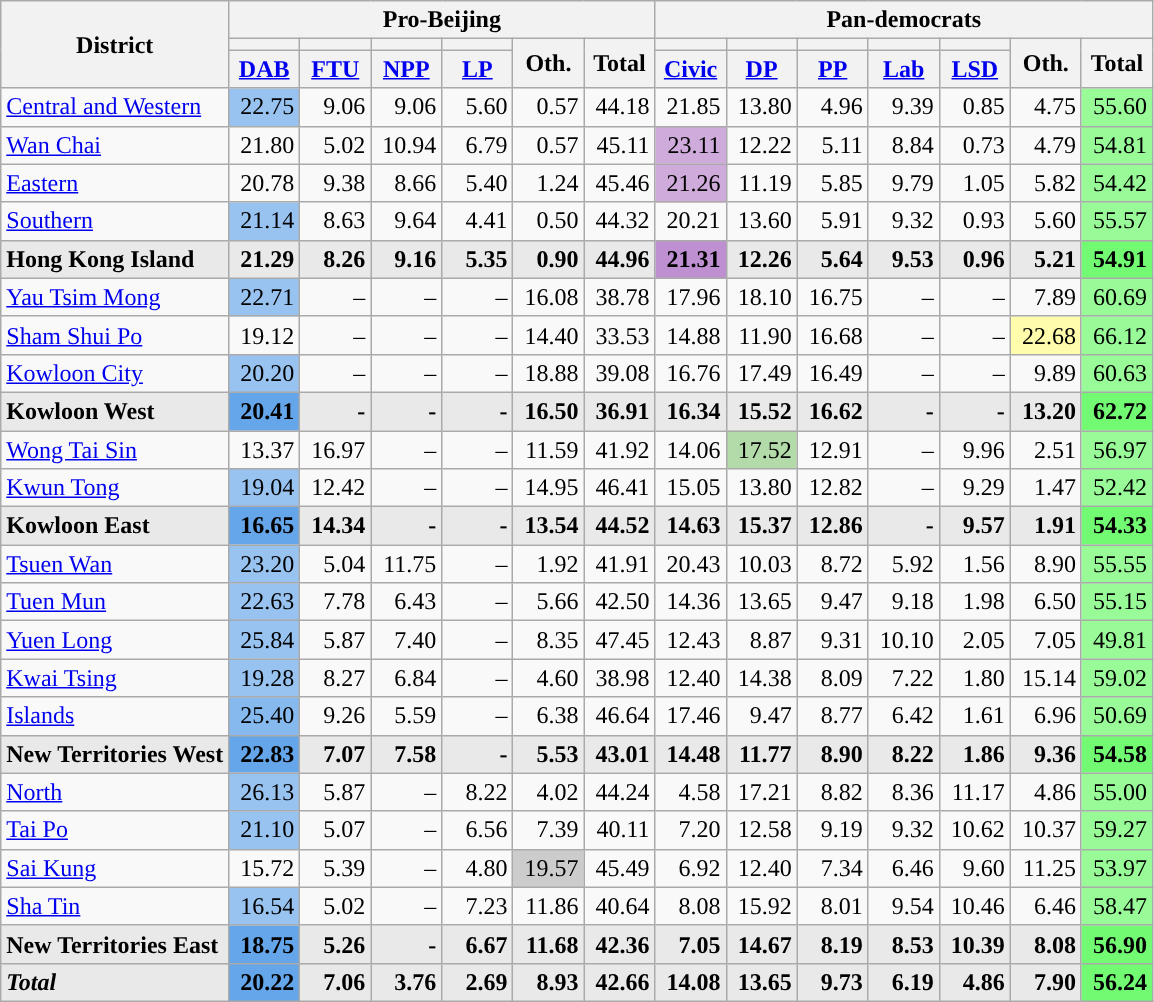<table class="wikitable sortable collapsible collapsed"  style="text-align: right;">
<tr align=center>
<th rowspan=3>District<br></th>
<th colspan=6>Pro-Beijing</th>
<th colspan=7>Pan-democrats</th>
</tr>
<tr>
<th style="background:"></th>
<th style="background:"></th>
<th style="background:"></th>
<th style="background:"></th>
<th width="40px" rowspan=2>Oth.</th>
<th width="40px" rowspan=2>Total</th>
<th style="background:"></th>
<th style="background:"></th>
<th style="background:"></th>
<th style="background:"></th>
<th style="background:"></th>
<th width="40px" rowspan=2>Oth.</th>
<th width="40px" rowspan=2>Total</th>
</tr>
<tr>
<th width="40px"><a href='#'>DAB</a></th>
<th width="40px"><a href='#'>FTU</a></th>
<th width="40px"><a href='#'>NPP</a></th>
<th width="40px"><a href='#'>LP</a></th>
<th width="40px"><a href='#'>Civic</a></th>
<th width="40px"><a href='#'>DP</a></th>
<th width="40px"><a href='#'>PP</a></th>
<th width="40px"><a href='#'>Lab</a></th>
<th width="40px"><a href='#'>LSD</a></th>
</tr>
<tr>
<td align=left><a href='#'>Central and Western</a></td>
<td bgcolor=#98c3f1>22.75</td>
<td>9.06</td>
<td>9.06</td>
<td>5.60</td>
<td>0.57</td>
<td>44.18</td>
<td>21.85</td>
<td>13.80</td>
<td>4.96</td>
<td>9.39</td>
<td>0.85</td>
<td>4.75</td>
<td bgcolor="PaleGreen">55.60</td>
</tr>
<tr>
<td align=left><a href='#'>Wan Chai</a></td>
<td>21.80</td>
<td>5.02</td>
<td>10.94</td>
<td>6.79</td>
<td>0.57</td>
<td>45.11</td>
<td bgcolor=#cfabdc>23.11</td>
<td>12.22</td>
<td>5.11</td>
<td>8.84</td>
<td>0.73</td>
<td>4.79</td>
<td bgcolor="PaleGreen">54.81</td>
</tr>
<tr>
<td align=left><a href='#'>Eastern</a></td>
<td>20.78</td>
<td>9.38</td>
<td>8.66</td>
<td>5.40</td>
<td>1.24</td>
<td>45.46</td>
<td bgcolor=#cfabdc>21.26</td>
<td>11.19</td>
<td>5.85</td>
<td>9.79</td>
<td>1.05</td>
<td>5.82</td>
<td bgcolor="PaleGreen">54.42</td>
</tr>
<tr>
<td align=left><a href='#'>Southern</a></td>
<td bgcolor=#98c3f1>21.14</td>
<td>8.63</td>
<td>9.64</td>
<td>4.41</td>
<td>0.50</td>
<td>44.32</td>
<td>20.21</td>
<td>13.60</td>
<td>5.91</td>
<td>9.32</td>
<td>0.93</td>
<td>5.60</td>
<td bgcolor="PaleGreen">55.57</td>
</tr>
<tr bgcolor=#E9E9E9>
<td align=left><strong>Hong Kong Island</strong></td>
<td align=right><strong>21.29</strong></td>
<td align=right><strong>8.26</strong></td>
<td align=right><strong>9.16</strong></td>
<td align=right><strong>5.35</strong></td>
<td align=right><strong>0.90</strong></td>
<td align=right><strong>44.96</strong></td>
<td align=right bgcolor=#be90d1><strong>21.31</strong></td>
<td align=right><strong>12.26</strong></td>
<td align=right><strong>5.64</strong></td>
<td align=right><strong>9.53</strong></td>
<td align=right><strong>0.96</strong></td>
<td align=right><strong>5.21</strong></td>
<td bgcolor=#72fa72 align=right><strong>54.91</strong></td>
</tr>
<tr>
<td align=left><a href='#'>Yau Tsim Mong</a></td>
<td bgcolor=#98c3f1>22.71</td>
<td>–</td>
<td>–</td>
<td>–</td>
<td>16.08</td>
<td>38.78</td>
<td>17.96</td>
<td>18.10</td>
<td>16.75</td>
<td>–</td>
<td>–</td>
<td>7.89</td>
<td bgcolor="PaleGreen">60.69</td>
</tr>
<tr>
<td align=left><a href='#'>Sham Shui Po</a></td>
<td>19.12</td>
<td>–</td>
<td>–</td>
<td>–</td>
<td>14.40</td>
<td>33.53</td>
<td>14.88</td>
<td>11.90</td>
<td>16.68</td>
<td>–</td>
<td>–</td>
<td bgcolor=#fffdac>22.68</td>
<td bgcolor="PaleGreen">66.12</td>
</tr>
<tr>
<td align=left><a href='#'>Kowloon City</a></td>
<td bgcolor=#98c3f1>20.20</td>
<td>–</td>
<td>–</td>
<td>–</td>
<td>18.88</td>
<td>39.08</td>
<td>16.76</td>
<td>17.49</td>
<td>16.49</td>
<td>–</td>
<td>–</td>
<td>9.89</td>
<td bgcolor="PaleGreen">60.63</td>
</tr>
<tr bgcolor=#E9E9E9>
<td align=left><strong> Kowloon West</strong></td>
<td bgcolor=#64a6e9 align=right><strong>20.41</strong></td>
<td align=right><strong>-</strong></td>
<td align=right><strong>-</strong></td>
<td align=right><strong>-</strong></td>
<td align=right><strong>16.50</strong></td>
<td align=right><strong>36.91</strong></td>
<td align=right><strong>16.34</strong></td>
<td align=right><strong>15.52</strong></td>
<td align=right><strong>16.62</strong></td>
<td align=right><strong>-</strong></td>
<td align=right><strong>-</strong></td>
<td align=right><strong>13.20</strong></td>
<td bgcolor=#72fa72 align=right><strong>62.72</strong></td>
</tr>
<tr>
<td align=left><a href='#'>Wong Tai Sin</a></td>
<td>13.37</td>
<td>16.97</td>
<td>–</td>
<td>–</td>
<td>11.59</td>
<td>41.92</td>
<td>14.06</td>
<td bgcolor=#b3dba9>17.52</td>
<td>12.91</td>
<td>–</td>
<td>9.96</td>
<td>2.51</td>
<td bgcolor="PaleGreen">56.97</td>
</tr>
<tr>
<td align=left><a href='#'>Kwun Tong</a></td>
<td bgcolor=#98c3f1>19.04</td>
<td>12.42</td>
<td>–</td>
<td>–</td>
<td>14.95</td>
<td>46.41</td>
<td>15.05</td>
<td>13.80</td>
<td>12.82</td>
<td>–</td>
<td>9.29</td>
<td>1.47</td>
<td bgcolor="PaleGreen">52.42</td>
</tr>
<tr bgcolor=#E9E9E9>
<td align=left><strong>Kowloon East</strong></td>
<td bgcolor=#64a6e9 align=right><strong>16.65</strong></td>
<td align=right><strong>14.34</strong></td>
<td align=right><strong>-</strong></td>
<td align=right><strong>-</strong></td>
<td align=right><strong>13.54</strong></td>
<td align=right><strong>44.52</strong></td>
<td align=right><strong>14.63</strong></td>
<td align=right><strong>15.37</strong></td>
<td align=right><strong>12.86</strong></td>
<td align=right><strong>-</strong></td>
<td align=right><strong>9.57</strong></td>
<td align=right><strong>1.91</strong></td>
<td bgcolor=#72fa72 align=right><strong>54.33</strong></td>
</tr>
<tr>
<td align=left><a href='#'>Tsuen Wan</a></td>
<td bgcolor=#98c3f1>23.20</td>
<td>5.04</td>
<td>11.75</td>
<td>–</td>
<td>1.92</td>
<td>41.91</td>
<td>20.43</td>
<td>10.03</td>
<td>8.72</td>
<td>5.92</td>
<td>1.56</td>
<td>8.90</td>
<td bgcolor="PaleGreen">55.55</td>
</tr>
<tr>
<td align=left><a href='#'>Tuen Mun</a></td>
<td bgcolor=#98c3f1>22.63</td>
<td>7.78</td>
<td>6.43</td>
<td>–</td>
<td>5.66</td>
<td>42.50</td>
<td>14.36</td>
<td>13.65</td>
<td>9.47</td>
<td>9.18</td>
<td>1.98</td>
<td>6.50</td>
<td bgcolor="PaleGreen">55.15</td>
</tr>
<tr>
<td align=left><a href='#'>Yuen Long</a></td>
<td bgcolor=#98c3f1>25.84</td>
<td>5.87</td>
<td>7.40</td>
<td>–</td>
<td>8.35</td>
<td>47.45</td>
<td>12.43</td>
<td>8.87</td>
<td>9.31</td>
<td>10.10</td>
<td>2.05</td>
<td>7.05</td>
<td bgcolor="PaleGreen">49.81</td>
</tr>
<tr>
<td align=left><a href='#'>Kwai Tsing</a></td>
<td bgcolor=#98c3f1>19.28</td>
<td>8.27</td>
<td>6.84</td>
<td>–</td>
<td>4.60</td>
<td>38.98</td>
<td>12.40</td>
<td>14.38</td>
<td>8.09</td>
<td>7.22</td>
<td>1.80</td>
<td>15.14</td>
<td bgcolor="PaleGreen">59.02</td>
</tr>
<tr>
<td align=left><a href='#'>Islands</a></td>
<td bgcolor=#86baee>25.40</td>
<td>9.26</td>
<td>5.59</td>
<td>–</td>
<td>6.38</td>
<td>46.64</td>
<td>17.46</td>
<td>9.47</td>
<td>8.77</td>
<td>6.42</td>
<td>1.61</td>
<td>6.96</td>
<td bgcolor="PaleGreen">50.69</td>
</tr>
<tr bgcolor=#E9E9E9>
<td align=left><strong>New Territories West</strong></td>
<td bgcolor=#64a6e9 align=right><strong>22.83</strong></td>
<td align=right><strong>7.07</strong></td>
<td align=right><strong>7.58</strong></td>
<td align=right><strong>-</strong></td>
<td align=right><strong>5.53</strong></td>
<td align=right><strong>43.01</strong></td>
<td align=right><strong>14.48</strong></td>
<td align=right><strong>11.77</strong></td>
<td align=right><strong>8.90</strong></td>
<td align=right><strong>8.22</strong></td>
<td align=right><strong>1.86</strong></td>
<td align=right><strong>9.36</strong></td>
<td bgcolor=#72fa72 align=right><strong>54.58</strong></td>
</tr>
<tr>
<td align=left><a href='#'>North</a></td>
<td bgcolor=#98c3f1>26.13</td>
<td>5.87</td>
<td>–</td>
<td>8.22</td>
<td>4.02</td>
<td>44.24</td>
<td>4.58</td>
<td>17.21</td>
<td>8.82</td>
<td>8.36</td>
<td>11.17</td>
<td>4.86</td>
<td bgcolor="PaleGreen">55.00</td>
</tr>
<tr>
<td align=left><a href='#'>Tai Po</a></td>
<td bgcolor=#98c3f1>21.10</td>
<td>5.07</td>
<td>–</td>
<td>6.56</td>
<td>7.39</td>
<td>40.11</td>
<td>7.20</td>
<td>12.58</td>
<td>9.19</td>
<td>9.32</td>
<td>10.62</td>
<td>10.37</td>
<td bgcolor="PaleGreen">59.27</td>
</tr>
<tr>
<td align=left><a href='#'>Sai Kung</a></td>
<td>15.72</td>
<td>5.39</td>
<td>–</td>
<td>4.80</td>
<td bgcolor=#cccccc>19.57</td>
<td>45.49</td>
<td>6.92</td>
<td>12.40</td>
<td>7.34</td>
<td>6.46</td>
<td>9.60</td>
<td>11.25</td>
<td bgcolor="PaleGreen">53.97</td>
</tr>
<tr>
<td align=left><a href='#'>Sha Tin</a></td>
<td bgcolor=#98c3f1>16.54</td>
<td>5.02</td>
<td>–</td>
<td>7.23</td>
<td>11.86</td>
<td>40.64</td>
<td>8.08</td>
<td>15.92</td>
<td>8.01</td>
<td>9.54</td>
<td>10.46</td>
<td>6.46</td>
<td bgcolor="PaleGreen">58.47</td>
</tr>
<tr bgcolor=#E9E9E9>
<td align=left><strong>New Territories East</strong></td>
<td bgcolor=#64a6e9 align=right><strong>18.75</strong></td>
<td align=right><strong>5.26</strong></td>
<td align=right><strong>-</strong></td>
<td align=right><strong>6.67</strong></td>
<td align=right><strong>11.68</strong></td>
<td align=right><strong>42.36</strong></td>
<td align=right><strong>7.05</strong></td>
<td align=right><strong>14.67</strong></td>
<td align=right><strong>8.19</strong></td>
<td align=right><strong>8.53</strong></td>
<td align=right><strong>10.39</strong></td>
<td align=right><strong>8.08</strong></td>
<td bgcolor=#72fa72 align=right><strong>56.90</strong></td>
</tr>
<tr class="sortbottom" bgcolor=#E9E9E9>
<td align=left><strong><em>Total</em></strong></td>
<td bgcolor=#64a6e9 align=right><strong>20.22</strong></td>
<td align=right><strong>7.06</strong></td>
<td align=right><strong>3.76</strong></td>
<td align=right><strong>2.69</strong></td>
<td align=right><strong>8.93</strong></td>
<td align=right><strong>42.66</strong></td>
<td align=right><strong>14.08</strong></td>
<td align=right><strong>13.65</strong></td>
<td align=right><strong>9.73</strong></td>
<td align=right><strong>6.19</strong></td>
<td align=right><strong>4.86</strong></td>
<td align=right><strong>7.90</strong></td>
<td bgcolor=#72fa72 align=right><strong>56.24</strong></td>
</tr>
</table>
